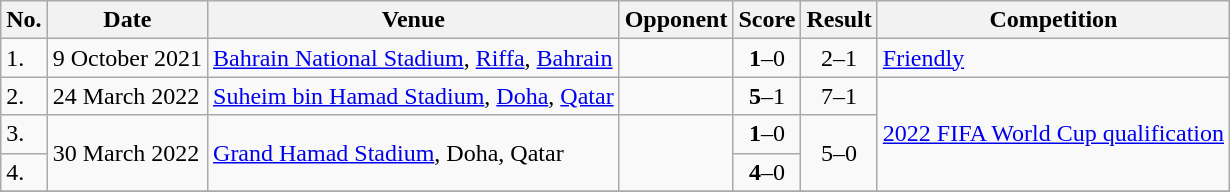<table class="wikitable">
<tr>
<th>No.</th>
<th>Date</th>
<th>Venue</th>
<th>Opponent</th>
<th>Score</th>
<th>Result</th>
<th>Competition</th>
</tr>
<tr>
<td>1.</td>
<td>9 October 2021</td>
<td><a href='#'>Bahrain National Stadium</a>, <a href='#'>Riffa</a>, <a href='#'>Bahrain</a></td>
<td></td>
<td align=center><strong>1</strong>–0</td>
<td align=center>2–1</td>
<td><a href='#'>Friendly</a></td>
</tr>
<tr>
<td>2.</td>
<td>24 March 2022</td>
<td><a href='#'>Suheim bin Hamad Stadium</a>, <a href='#'>Doha</a>, <a href='#'>Qatar</a></td>
<td></td>
<td align=center><strong>5</strong>–1</td>
<td align=center>7–1</td>
<td rowspan=3><a href='#'>2022 FIFA World Cup qualification</a></td>
</tr>
<tr>
<td>3.</td>
<td rowspan=2>30 March 2022</td>
<td rowspan=2><a href='#'>Grand Hamad Stadium</a>, Doha, Qatar</td>
<td rowspan=2></td>
<td align=center><strong>1</strong>–0</td>
<td rowspan=2 align=center>5–0</td>
</tr>
<tr>
<td>4.</td>
<td align=center><strong>4</strong>–0</td>
</tr>
<tr>
</tr>
</table>
